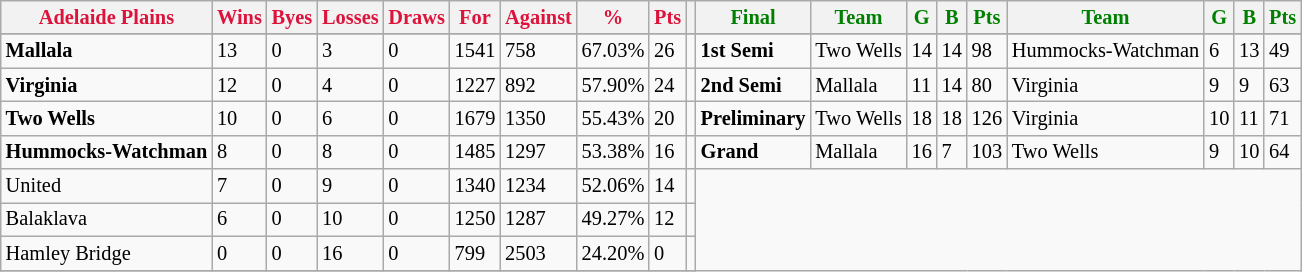<table style="font-size: 85%; text-align: left;" class="wikitable">
<tr>
<th style="color:crimson">Adelaide Plains</th>
<th style="color:crimson">Wins</th>
<th style="color:crimson">Byes</th>
<th style="color:crimson">Losses</th>
<th style="color:crimson">Draws</th>
<th style="color:crimson">For</th>
<th style="color:crimson">Against</th>
<th style="color:crimson">%</th>
<th style="color:crimson">Pts</th>
<th></th>
<th style="color:green">Final</th>
<th style="color:green">Team</th>
<th style="color:green">G</th>
<th style="color:green">B</th>
<th style="color:green">Pts</th>
<th style="color:green">Team</th>
<th style="color:green">G</th>
<th style="color:green">B</th>
<th style="color:green">Pts</th>
</tr>
<tr>
</tr>
<tr>
</tr>
<tr>
<td><strong>	Mallala	</strong></td>
<td>13</td>
<td>0</td>
<td>3</td>
<td>0</td>
<td>1541</td>
<td>758</td>
<td>67.03%</td>
<td>26</td>
<td></td>
<td><strong>1st Semi</strong></td>
<td>Two Wells</td>
<td>14</td>
<td>14</td>
<td>98</td>
<td>Hummocks-Watchman</td>
<td>6</td>
<td>13</td>
<td>49</td>
</tr>
<tr>
<td><strong>	Virginia	</strong></td>
<td>12</td>
<td>0</td>
<td>4</td>
<td>0</td>
<td>1227</td>
<td>892</td>
<td>57.90%</td>
<td>24</td>
<td></td>
<td><strong>2nd Semi</strong></td>
<td>Mallala</td>
<td>11</td>
<td>14</td>
<td>80</td>
<td>Virginia</td>
<td>9</td>
<td>9</td>
<td>63</td>
</tr>
<tr>
<td><strong>	Two Wells	</strong></td>
<td>10</td>
<td>0</td>
<td>6</td>
<td>0</td>
<td>1679</td>
<td>1350</td>
<td>55.43%</td>
<td>20</td>
<td></td>
<td><strong>Preliminary</strong></td>
<td>Two Wells</td>
<td>18</td>
<td>18</td>
<td>126</td>
<td>Virginia</td>
<td>10</td>
<td>11</td>
<td>71</td>
</tr>
<tr>
<td><strong>	Hummocks-Watchman	</strong></td>
<td>8</td>
<td>0</td>
<td>8</td>
<td>0</td>
<td>1485</td>
<td>1297</td>
<td>53.38%</td>
<td>16</td>
<td></td>
<td><strong>Grand</strong></td>
<td>Mallala</td>
<td>16</td>
<td>7</td>
<td>103</td>
<td>Two Wells</td>
<td>9</td>
<td>10</td>
<td>64</td>
</tr>
<tr>
<td>United</td>
<td>7</td>
<td>0</td>
<td>9</td>
<td>0</td>
<td>1340</td>
<td>1234</td>
<td>52.06%</td>
<td>14</td>
<td></td>
</tr>
<tr>
<td>Balaklava</td>
<td>6</td>
<td>0</td>
<td>10</td>
<td>0</td>
<td>1250</td>
<td>1287</td>
<td>49.27%</td>
<td>12</td>
<td></td>
</tr>
<tr>
<td>Hamley Bridge</td>
<td>0</td>
<td>0</td>
<td>16</td>
<td>0</td>
<td>799</td>
<td>2503</td>
<td>24.20%</td>
<td>0</td>
<td></td>
</tr>
<tr>
</tr>
</table>
